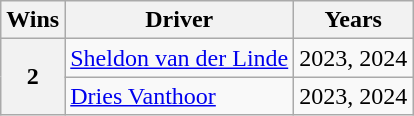<table class="wikitable">
<tr>
<th>Wins</th>
<th>Driver</th>
<th>Years</th>
</tr>
<tr>
<th rowspan="2">2</th>
<td> <a href='#'>Sheldon van der Linde</a></td>
<td>2023, 2024</td>
</tr>
<tr>
<td> <a href='#'>Dries Vanthoor</a></td>
<td>2023, 2024</td>
</tr>
</table>
